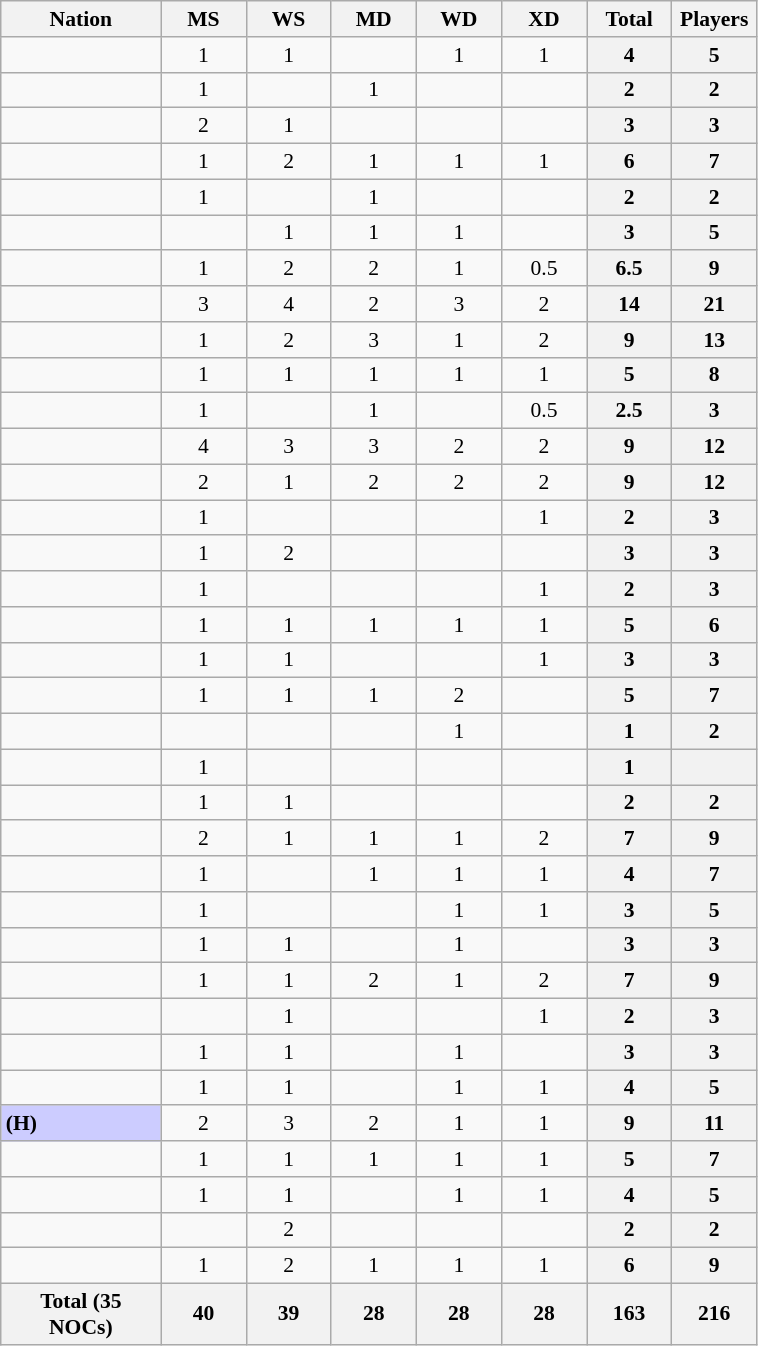<table class="sortable wikitable" style="font-size:90%; text-align:center">
<tr>
<th width="100">Nation</th>
<th width="50">MS</th>
<th width="50">WS</th>
<th width="50">MD</th>
<th width="50">WD</th>
<th width="50">XD</th>
<th width="50">Total</th>
<th width="50">Players</th>
</tr>
<tr>
<td align="left"></td>
<td>1</td>
<td>1</td>
<td></td>
<td>1</td>
<td>1</td>
<th>4</th>
<th>5</th>
</tr>
<tr>
<td align="left"></td>
<td>1</td>
<td></td>
<td>1</td>
<td></td>
<td></td>
<th>2</th>
<th>2</th>
</tr>
<tr>
<td align="left"></td>
<td>2</td>
<td>1</td>
<td></td>
<td></td>
<td></td>
<th>3</th>
<th>3</th>
</tr>
<tr>
<td align="left"></td>
<td>1</td>
<td>2</td>
<td>1</td>
<td>1</td>
<td>1</td>
<th>6</th>
<th>7</th>
</tr>
<tr>
<td align="left"></td>
<td>1</td>
<td></td>
<td>1</td>
<td></td>
<td></td>
<th>2</th>
<th>2</th>
</tr>
<tr>
<td align="left"></td>
<td></td>
<td>1</td>
<td>1</td>
<td>1</td>
<td></td>
<th>3</th>
<th>5</th>
</tr>
<tr>
<td align="left"></td>
<td>1</td>
<td>2</td>
<td>2</td>
<td>1</td>
<td>0.5</td>
<th>6.5</th>
<th>9</th>
</tr>
<tr>
<td align="left"></td>
<td>3</td>
<td>4</td>
<td>2</td>
<td>3</td>
<td>2</td>
<th>14</th>
<th>21</th>
</tr>
<tr>
<td align="left"></td>
<td>1</td>
<td>2</td>
<td>3</td>
<td>1</td>
<td>2</td>
<th>9</th>
<th>13</th>
</tr>
<tr>
<td align="left"></td>
<td>1</td>
<td>1</td>
<td>1</td>
<td>1</td>
<td>1</td>
<th>5</th>
<th>8</th>
</tr>
<tr>
<td align="left"></td>
<td>1</td>
<td></td>
<td>1</td>
<td></td>
<td>0.5</td>
<th>2.5</th>
<th>3</th>
</tr>
<tr>
<td align="left"></td>
<td>4</td>
<td>3</td>
<td>3</td>
<td>2</td>
<td>2</td>
<th>9</th>
<th>12</th>
</tr>
<tr>
<td align="left"></td>
<td>2</td>
<td>1</td>
<td>2</td>
<td>2</td>
<td>2</td>
<th>9</th>
<th>12</th>
</tr>
<tr>
<td align="left"></td>
<td>1</td>
<td></td>
<td></td>
<td></td>
<td>1</td>
<th>2</th>
<th>3</th>
</tr>
<tr>
<td align="left"></td>
<td>1</td>
<td>2</td>
<td></td>
<td></td>
<td></td>
<th>3</th>
<th>3</th>
</tr>
<tr>
<td align="left"></td>
<td>1</td>
<td></td>
<td></td>
<td></td>
<td>1</td>
<th>2</th>
<th>3</th>
</tr>
<tr>
<td align="left"></td>
<td>1</td>
<td>1</td>
<td>1</td>
<td>1</td>
<td>1</td>
<th>5</th>
<th>6</th>
</tr>
<tr>
<td align="left"></td>
<td>1</td>
<td>1</td>
<td></td>
<td></td>
<td>1</td>
<th>3</th>
<th>3</th>
</tr>
<tr>
<td align="left"></td>
<td>1</td>
<td>1</td>
<td>1</td>
<td>2</td>
<td></td>
<th>5</th>
<th>7</th>
</tr>
<tr>
<td align="left"></td>
<td></td>
<td></td>
<td></td>
<td>1</td>
<td></td>
<th>1</th>
<th>2</th>
</tr>
<tr>
<td align="left"></td>
<td>1</td>
<td></td>
<td></td>
<td></td>
<td></td>
<th>1</th>
<th></th>
</tr>
<tr>
<td align="left"></td>
<td>1</td>
<td>1</td>
<td></td>
<td></td>
<td></td>
<th>2</th>
<th>2</th>
</tr>
<tr>
<td align="left"></td>
<td>2</td>
<td>1</td>
<td>1</td>
<td>1</td>
<td>2</td>
<th>7</th>
<th>9</th>
</tr>
<tr>
<td align="left"></td>
<td>1</td>
<td></td>
<td>1</td>
<td>1</td>
<td>1</td>
<th>4</th>
<th>7</th>
</tr>
<tr>
<td align="left"></td>
<td>1</td>
<td></td>
<td></td>
<td>1</td>
<td>1</td>
<th>3</th>
<th>5</th>
</tr>
<tr>
<td align="left"></td>
<td>1</td>
<td>1</td>
<td></td>
<td>1</td>
<td></td>
<th>3</th>
<th>3</th>
</tr>
<tr>
<td align="left"></td>
<td>1</td>
<td>1</td>
<td>2</td>
<td>1</td>
<td>2</td>
<th>7</th>
<th>9</th>
</tr>
<tr>
<td align="left"></td>
<td></td>
<td>1</td>
<td></td>
<td></td>
<td>1</td>
<th>2</th>
<th>3</th>
</tr>
<tr>
<td align="left"></td>
<td>1</td>
<td>1</td>
<td></td>
<td>1</td>
<td></td>
<th>3</th>
<th>3</th>
</tr>
<tr>
<td align="left"></td>
<td>1</td>
<td>1</td>
<td></td>
<td>1</td>
<td>1</td>
<th>4</th>
<th>5</th>
</tr>
<tr>
<td align="left" bgcolor="#CCCCFF"> <strong>(H)</strong></td>
<td>2</td>
<td>3</td>
<td>2</td>
<td>1</td>
<td>1</td>
<th>9</th>
<th>11</th>
</tr>
<tr>
<td align="left"></td>
<td>1</td>
<td>1</td>
<td>1</td>
<td>1</td>
<td>1</td>
<th>5</th>
<th>7</th>
</tr>
<tr>
<td align="left"></td>
<td>1</td>
<td>1</td>
<td></td>
<td>1</td>
<td>1</td>
<th>4</th>
<th>5</th>
</tr>
<tr>
<td align="left"></td>
<td></td>
<td>2</td>
<td></td>
<td></td>
<td></td>
<th>2</th>
<th>2</th>
</tr>
<tr>
<td align="left"></td>
<td>1</td>
<td>2</td>
<td>1</td>
<td>1</td>
<td>1</td>
<th>6</th>
<th>9</th>
</tr>
<tr>
<th>Total (35 NOCs)</th>
<th>40</th>
<th>39</th>
<th>28</th>
<th>28</th>
<th>28</th>
<th>163</th>
<th>216</th>
</tr>
</table>
